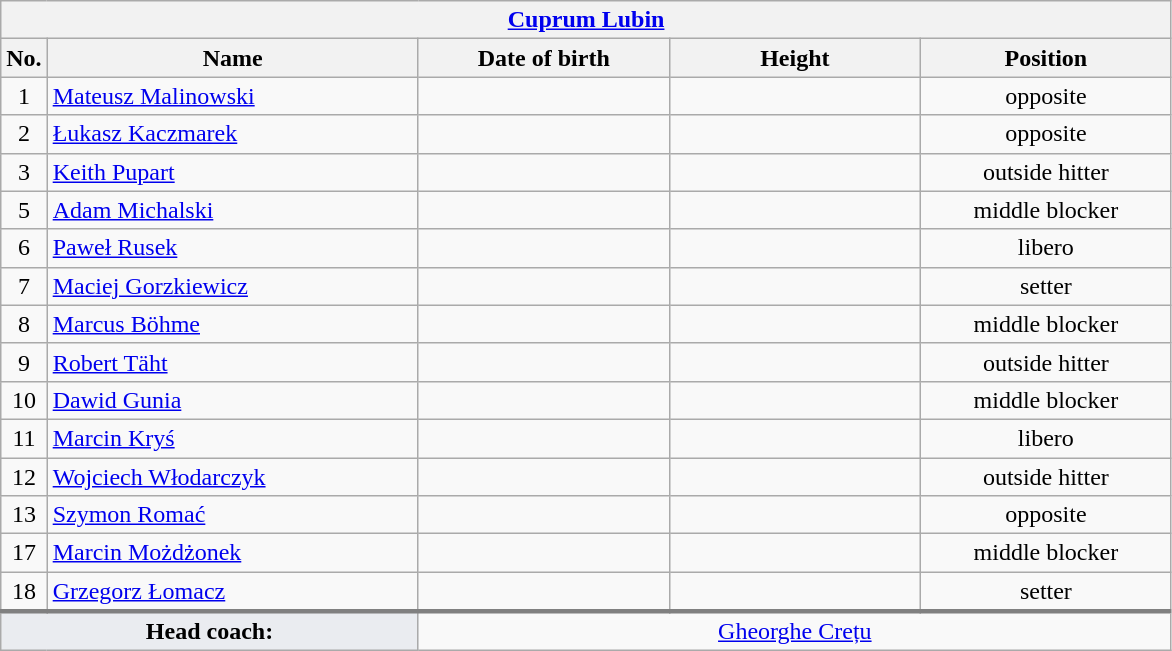<table class="wikitable collapsible collapsed" style="font-size:100%; text-align:center">
<tr>
<th colspan=5 style="width:30em"><a href='#'>Cuprum Lubin</a></th>
</tr>
<tr>
<th>No.</th>
<th style="width:15em">Name</th>
<th style="width:10em">Date of birth</th>
<th style="width:10em">Height</th>
<th style="width:10em">Position</th>
</tr>
<tr>
<td>1</td>
<td align=left> <a href='#'>Mateusz Malinowski</a></td>
<td align=right></td>
<td></td>
<td>opposite</td>
</tr>
<tr>
<td>2</td>
<td align=left> <a href='#'>Łukasz Kaczmarek</a></td>
<td align=right></td>
<td></td>
<td>opposite</td>
</tr>
<tr>
<td>3</td>
<td align=left> <a href='#'>Keith Pupart</a></td>
<td align=right></td>
<td></td>
<td>outside hitter</td>
</tr>
<tr>
<td>5</td>
<td align=left> <a href='#'>Adam Michalski</a></td>
<td align=right></td>
<td></td>
<td>middle blocker</td>
</tr>
<tr>
<td>6</td>
<td align=left> <a href='#'>Paweł Rusek</a></td>
<td align=right></td>
<td></td>
<td>libero</td>
</tr>
<tr>
<td>7</td>
<td align=left> <a href='#'>Maciej Gorzkiewicz</a></td>
<td align=right></td>
<td></td>
<td>setter</td>
</tr>
<tr>
<td>8</td>
<td align=left> <a href='#'>Marcus Böhme</a></td>
<td align=right></td>
<td></td>
<td>middle blocker</td>
</tr>
<tr>
<td>9</td>
<td align=left> <a href='#'>Robert Täht</a></td>
<td align=right></td>
<td></td>
<td>outside hitter</td>
</tr>
<tr>
<td>10</td>
<td align=left> <a href='#'>Dawid Gunia</a></td>
<td align=right></td>
<td></td>
<td>middle blocker</td>
</tr>
<tr>
<td>11</td>
<td align=left> <a href='#'>Marcin Kryś</a></td>
<td align=right></td>
<td></td>
<td>libero</td>
</tr>
<tr>
<td>12</td>
<td align=left> <a href='#'>Wojciech Włodarczyk</a></td>
<td align=right></td>
<td></td>
<td>outside hitter</td>
</tr>
<tr>
<td>13</td>
<td align=left> <a href='#'>Szymon Romać</a></td>
<td align=right></td>
<td></td>
<td>opposite</td>
</tr>
<tr>
<td>17</td>
<td align=left> <a href='#'>Marcin Możdżonek</a></td>
<td align=right></td>
<td></td>
<td>middle blocker</td>
</tr>
<tr>
<td>18</td>
<td align=left> <a href='#'>Grzegorz Łomacz</a></td>
<td align=right></td>
<td></td>
<td>setter</td>
</tr>
<tr style="border-top: 3px solid grey">
<td colspan=2 style="background:#EAECF0"><strong>Head coach:</strong></td>
<td colspan=3> <a href='#'>Gheorghe Crețu</a></td>
</tr>
</table>
